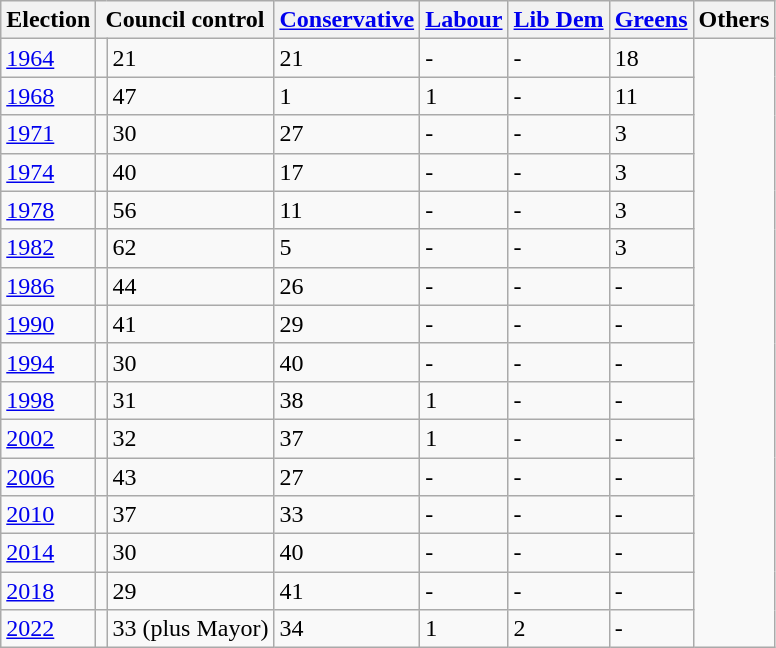<table class="wikitable">
<tr>
<th>Election</th>
<th colspan=2>Council control</th>
<th><a href='#'>Conservative</a></th>
<th><a href='#'>Labour</a></th>
<th><a href='#'>Lib Dem</a></th>
<th><a href='#'>Greens</a></th>
<th>Others</th>
</tr>
<tr>
<td><a href='#'>1964</a></td>
<td></td>
<td>21</td>
<td>21</td>
<td>-</td>
<td>-</td>
<td>18</td>
</tr>
<tr>
<td><a href='#'>1968</a></td>
<td></td>
<td>47</td>
<td>1</td>
<td>1</td>
<td>-</td>
<td>11</td>
</tr>
<tr>
<td><a href='#'>1971</a></td>
<td></td>
<td>30</td>
<td>27</td>
<td>-</td>
<td>-</td>
<td>3</td>
</tr>
<tr>
<td><a href='#'>1974</a></td>
<td></td>
<td>40</td>
<td>17</td>
<td>-</td>
<td>-</td>
<td>3</td>
</tr>
<tr>
<td><a href='#'>1978</a></td>
<td></td>
<td>56</td>
<td>11</td>
<td>-</td>
<td>-</td>
<td>3</td>
</tr>
<tr>
<td><a href='#'>1982</a></td>
<td></td>
<td>62</td>
<td>5</td>
<td>-</td>
<td>-</td>
<td>3</td>
</tr>
<tr>
<td><a href='#'>1986</a></td>
<td></td>
<td>44</td>
<td>26</td>
<td>-</td>
<td>-</td>
<td>-</td>
</tr>
<tr>
<td><a href='#'>1990</a></td>
<td></td>
<td>41</td>
<td>29</td>
<td>-</td>
<td>-</td>
<td>-</td>
</tr>
<tr>
<td><a href='#'>1994</a></td>
<td></td>
<td>30</td>
<td>40</td>
<td>-</td>
<td>-</td>
<td>-</td>
</tr>
<tr>
<td><a href='#'>1998</a></td>
<td></td>
<td>31</td>
<td>38</td>
<td>1</td>
<td>-</td>
<td>-</td>
</tr>
<tr>
<td><a href='#'>2002</a></td>
<td></td>
<td>32</td>
<td>37</td>
<td>1</td>
<td>-</td>
<td>-</td>
</tr>
<tr>
<td><a href='#'>2006</a></td>
<td></td>
<td>43</td>
<td>27</td>
<td>-</td>
<td>-</td>
<td>-</td>
</tr>
<tr>
<td><a href='#'>2010</a></td>
<td></td>
<td>37</td>
<td>33</td>
<td>-</td>
<td>-</td>
<td>-</td>
</tr>
<tr>
<td><a href='#'>2014</a></td>
<td></td>
<td>30</td>
<td>40</td>
<td>-</td>
<td>-</td>
<td>-</td>
</tr>
<tr>
<td><a href='#'>2018</a></td>
<td></td>
<td>29</td>
<td>41</td>
<td>-</td>
<td>-</td>
<td>-</td>
</tr>
<tr>
<td><a href='#'>2022</a></td>
<td></td>
<td>33 (plus Mayor)</td>
<td>34</td>
<td>1</td>
<td>2</td>
<td>-</td>
</tr>
</table>
